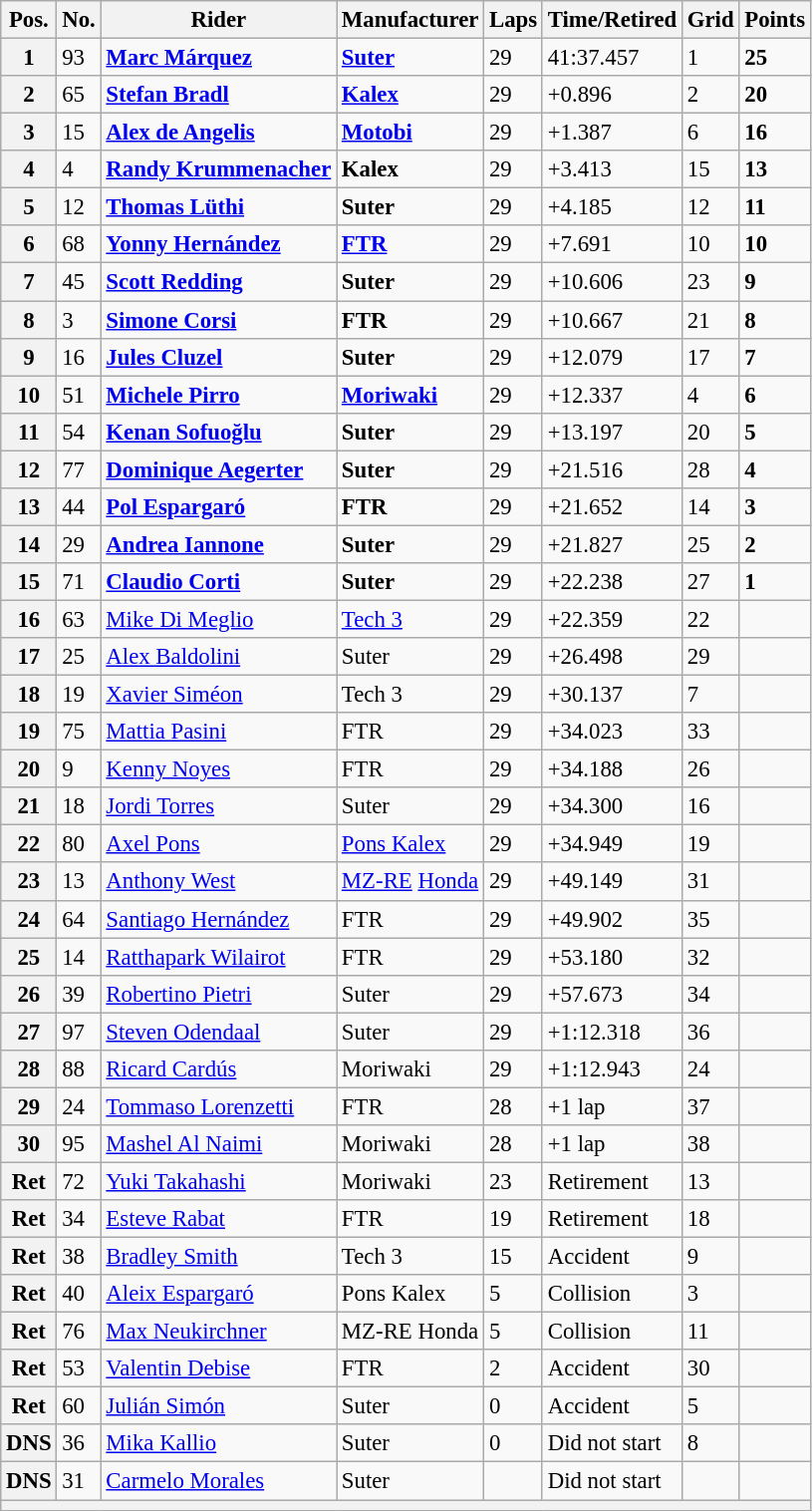<table class="wikitable" style="font-size: 95%;">
<tr>
<th>Pos.</th>
<th>No.</th>
<th>Rider</th>
<th>Manufacturer</th>
<th>Laps</th>
<th>Time/Retired</th>
<th>Grid</th>
<th>Points</th>
</tr>
<tr>
<th>1</th>
<td>93</td>
<td> <strong><a href='#'>Marc Márquez</a></strong></td>
<td><strong><a href='#'>Suter</a></strong></td>
<td>29</td>
<td>41:37.457</td>
<td>1</td>
<td><strong>25</strong></td>
</tr>
<tr>
<th>2</th>
<td>65</td>
<td> <strong><a href='#'>Stefan Bradl</a></strong></td>
<td><strong><a href='#'>Kalex</a></strong></td>
<td>29</td>
<td>+0.896</td>
<td>2</td>
<td><strong>20</strong></td>
</tr>
<tr>
<th>3</th>
<td>15</td>
<td> <strong><a href='#'>Alex de Angelis</a></strong></td>
<td><strong><a href='#'>Motobi</a></strong></td>
<td>29</td>
<td>+1.387</td>
<td>6</td>
<td><strong>16</strong></td>
</tr>
<tr>
<th>4</th>
<td>4</td>
<td> <strong><a href='#'>Randy Krummenacher</a></strong></td>
<td><strong>Kalex</strong></td>
<td>29</td>
<td>+3.413</td>
<td>15</td>
<td><strong>13</strong></td>
</tr>
<tr>
<th>5</th>
<td>12</td>
<td> <strong><a href='#'>Thomas Lüthi</a></strong></td>
<td><strong>Suter</strong></td>
<td>29</td>
<td>+4.185</td>
<td>12</td>
<td><strong>11</strong></td>
</tr>
<tr>
<th>6</th>
<td>68</td>
<td> <strong><a href='#'>Yonny Hernández</a></strong></td>
<td><strong><a href='#'>FTR</a></strong></td>
<td>29</td>
<td>+7.691</td>
<td>10</td>
<td><strong>10</strong></td>
</tr>
<tr>
<th>7</th>
<td>45</td>
<td> <strong><a href='#'>Scott Redding</a></strong></td>
<td><strong>Suter</strong></td>
<td>29</td>
<td>+10.606</td>
<td>23</td>
<td><strong>9</strong></td>
</tr>
<tr>
<th>8</th>
<td>3</td>
<td> <strong><a href='#'>Simone Corsi</a></strong></td>
<td><strong>FTR</strong></td>
<td>29</td>
<td>+10.667</td>
<td>21</td>
<td><strong>8</strong></td>
</tr>
<tr>
<th>9</th>
<td>16</td>
<td> <strong><a href='#'>Jules Cluzel</a></strong></td>
<td><strong>Suter</strong></td>
<td>29</td>
<td>+12.079</td>
<td>17</td>
<td><strong>7</strong></td>
</tr>
<tr>
<th>10</th>
<td>51</td>
<td> <strong><a href='#'>Michele Pirro</a></strong></td>
<td><strong><a href='#'>Moriwaki</a></strong></td>
<td>29</td>
<td>+12.337</td>
<td>4</td>
<td><strong>6</strong></td>
</tr>
<tr>
<th>11</th>
<td>54</td>
<td> <strong><a href='#'>Kenan Sofuoğlu</a></strong></td>
<td><strong>Suter</strong></td>
<td>29</td>
<td>+13.197</td>
<td>20</td>
<td><strong>5</strong></td>
</tr>
<tr>
<th>12</th>
<td>77</td>
<td> <strong><a href='#'>Dominique Aegerter</a></strong></td>
<td><strong>Suter</strong></td>
<td>29</td>
<td>+21.516</td>
<td>28</td>
<td><strong>4</strong></td>
</tr>
<tr>
<th>13</th>
<td>44</td>
<td> <strong><a href='#'>Pol Espargaró</a></strong></td>
<td><strong>FTR</strong></td>
<td>29</td>
<td>+21.652</td>
<td>14</td>
<td><strong>3</strong></td>
</tr>
<tr>
<th>14</th>
<td>29</td>
<td> <strong><a href='#'>Andrea Iannone</a></strong></td>
<td><strong>Suter</strong></td>
<td>29</td>
<td>+21.827</td>
<td>25</td>
<td><strong>2</strong></td>
</tr>
<tr>
<th>15</th>
<td>71</td>
<td> <strong><a href='#'>Claudio Corti</a></strong></td>
<td><strong>Suter</strong></td>
<td>29</td>
<td>+22.238</td>
<td>27</td>
<td><strong>1</strong></td>
</tr>
<tr>
<th>16</th>
<td>63</td>
<td> <a href='#'>Mike Di Meglio</a></td>
<td><a href='#'>Tech 3</a></td>
<td>29</td>
<td>+22.359</td>
<td>22</td>
<td></td>
</tr>
<tr>
<th>17</th>
<td>25</td>
<td> <a href='#'>Alex Baldolini</a></td>
<td>Suter</td>
<td>29</td>
<td>+26.498</td>
<td>29</td>
<td></td>
</tr>
<tr>
<th>18</th>
<td>19</td>
<td> <a href='#'>Xavier Siméon</a></td>
<td>Tech 3</td>
<td>29</td>
<td>+30.137</td>
<td>7</td>
<td></td>
</tr>
<tr>
<th>19</th>
<td>75</td>
<td> <a href='#'>Mattia Pasini</a></td>
<td>FTR</td>
<td>29</td>
<td>+34.023</td>
<td>33</td>
<td></td>
</tr>
<tr>
<th>20</th>
<td>9</td>
<td> <a href='#'>Kenny Noyes</a></td>
<td>FTR</td>
<td>29</td>
<td>+34.188</td>
<td>26</td>
<td></td>
</tr>
<tr>
<th>21</th>
<td>18</td>
<td> <a href='#'>Jordi Torres</a></td>
<td>Suter</td>
<td>29</td>
<td>+34.300</td>
<td>16</td>
<td></td>
</tr>
<tr>
<th>22</th>
<td>80</td>
<td> <a href='#'>Axel Pons</a></td>
<td><a href='#'>Pons Kalex</a></td>
<td>29</td>
<td>+34.949</td>
<td>19</td>
<td></td>
</tr>
<tr>
<th>23</th>
<td>13</td>
<td> <a href='#'>Anthony West</a></td>
<td><a href='#'>MZ-RE</a> <a href='#'>Honda</a></td>
<td>29</td>
<td>+49.149</td>
<td>31</td>
<td></td>
</tr>
<tr>
<th>24</th>
<td>64</td>
<td> <a href='#'>Santiago Hernández</a></td>
<td>FTR</td>
<td>29</td>
<td>+49.902</td>
<td>35</td>
<td></td>
</tr>
<tr>
<th>25</th>
<td>14</td>
<td> <a href='#'>Ratthapark Wilairot</a></td>
<td>FTR</td>
<td>29</td>
<td>+53.180</td>
<td>32</td>
<td></td>
</tr>
<tr>
<th>26</th>
<td>39</td>
<td> <a href='#'>Robertino Pietri</a></td>
<td>Suter</td>
<td>29</td>
<td>+57.673</td>
<td>34</td>
<td></td>
</tr>
<tr>
<th>27</th>
<td>97</td>
<td> <a href='#'>Steven Odendaal</a></td>
<td>Suter</td>
<td>29</td>
<td>+1:12.318</td>
<td>36</td>
<td></td>
</tr>
<tr>
<th>28</th>
<td>88</td>
<td> <a href='#'>Ricard Cardús</a></td>
<td>Moriwaki</td>
<td>29</td>
<td>+1:12.943</td>
<td>24</td>
<td></td>
</tr>
<tr>
<th>29</th>
<td>24</td>
<td> <a href='#'>Tommaso Lorenzetti</a></td>
<td>FTR</td>
<td>28</td>
<td>+1 lap</td>
<td>37</td>
<td></td>
</tr>
<tr>
<th>30</th>
<td>95</td>
<td> <a href='#'>Mashel Al Naimi</a></td>
<td>Moriwaki</td>
<td>28</td>
<td>+1 lap</td>
<td>38</td>
<td></td>
</tr>
<tr>
<th>Ret</th>
<td>72</td>
<td> <a href='#'>Yuki Takahashi</a></td>
<td>Moriwaki</td>
<td>23</td>
<td>Retirement</td>
<td>13</td>
<td></td>
</tr>
<tr>
<th>Ret</th>
<td>34</td>
<td> <a href='#'>Esteve Rabat</a></td>
<td>FTR</td>
<td>19</td>
<td>Retirement</td>
<td>18</td>
<td></td>
</tr>
<tr>
<th>Ret</th>
<td>38</td>
<td> <a href='#'>Bradley Smith</a></td>
<td>Tech 3</td>
<td>15</td>
<td>Accident</td>
<td>9</td>
<td></td>
</tr>
<tr>
<th>Ret</th>
<td>40</td>
<td> <a href='#'>Aleix Espargaró</a></td>
<td>Pons Kalex</td>
<td>5</td>
<td>Collision</td>
<td>3</td>
<td></td>
</tr>
<tr>
<th>Ret</th>
<td>76</td>
<td> <a href='#'>Max Neukirchner</a></td>
<td>MZ-RE Honda</td>
<td>5</td>
<td>Collision</td>
<td>11</td>
<td></td>
</tr>
<tr>
<th>Ret</th>
<td>53</td>
<td> <a href='#'>Valentin Debise</a></td>
<td>FTR</td>
<td>2</td>
<td>Accident</td>
<td>30</td>
<td></td>
</tr>
<tr>
<th>Ret</th>
<td>60</td>
<td> <a href='#'>Julián Simón</a></td>
<td>Suter</td>
<td>0</td>
<td>Accident</td>
<td>5</td>
<td></td>
</tr>
<tr>
<th>DNS</th>
<td>36</td>
<td> <a href='#'>Mika Kallio</a></td>
<td>Suter</td>
<td>0</td>
<td>Did not start</td>
<td>8</td>
<td></td>
</tr>
<tr>
<th>DNS</th>
<td>31</td>
<td> <a href='#'>Carmelo Morales</a></td>
<td>Suter</td>
<td></td>
<td>Did not start</td>
<td></td>
<td></td>
</tr>
<tr>
<th colspan=8></th>
</tr>
<tr>
</tr>
</table>
